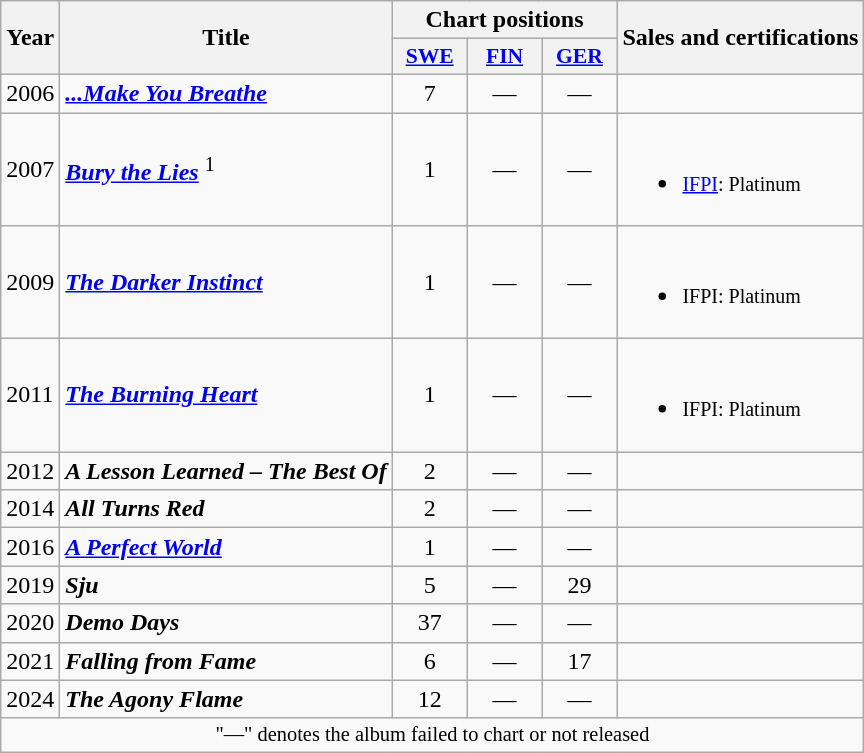<table class="wikitable">
<tr>
<th rowspan="2">Year</th>
<th rowspan="2">Title</th>
<th colspan="3">Chart positions</th>
<th rowspan="2">Sales and certifications</th>
</tr>
<tr style="font-size:90%">
<th style="width:3em;"><a href='#'>SWE</a><br></th>
<th style="width:3em;"><a href='#'>FIN</a></th>
<th style="width:3em;"><a href='#'>GER</a><br></th>
</tr>
<tr>
<td>2006</td>
<td align="left"><strong><em><a href='#'>...Make You Breathe</a></em></strong> </td>
<td align="center">7</td>
<td align="center">—</td>
<td align="center">—</td>
<td align="left"></td>
</tr>
<tr>
<td>2007</td>
<td align="left"><strong><em><a href='#'>Bury the Lies</a></em></strong> <sup>1</sup></td>
<td align="center">1</td>
<td align="center">—</td>
<td align="center">—</td>
<td align="left"><br><ul><li><small><a href='#'>IFPI</a>: Platinum</small></li></ul></td>
</tr>
<tr>
<td>2009</td>
<td align="left"><strong><em><a href='#'>The Darker Instinct</a></em></strong> </td>
<td align="center">1</td>
<td align="center">—</td>
<td align="center">—</td>
<td align="left"><br><ul><li><small>IFPI: Platinum</small></li></ul></td>
</tr>
<tr>
<td>2011</td>
<td align="left"><strong><em><a href='#'>The Burning Heart</a></em></strong> </td>
<td align="center">1</td>
<td align="center">—</td>
<td align="center">—</td>
<td align="left"><br><ul><li><small>IFPI: Platinum</small></li></ul></td>
</tr>
<tr>
<td>2012</td>
<td align="left"><strong><em>A Lesson Learned – The Best Of</em></strong> </td>
<td align="center">2</td>
<td align="center">—</td>
<td align="center">—</td>
<td align="left"></td>
</tr>
<tr>
<td>2014</td>
<td align="left"><strong><em>All Turns Red</em></strong> </td>
<td align="center">2</td>
<td align="center">—</td>
<td align="center">—</td>
<td align="left"></td>
</tr>
<tr>
<td>2016</td>
<td align="left"><strong><em><a href='#'>A Perfect World</a></em></strong> </td>
<td align="center">1</td>
<td align="center">—</td>
<td align="center">—</td>
<td align="left"></td>
</tr>
<tr>
<td>2019</td>
<td align="left"><strong><em>Sju</em></strong> </td>
<td align="center">5<br></td>
<td align="center">—</td>
<td align="center">29</td>
<td align="left"></td>
</tr>
<tr>
<td>2020</td>
<td align="left"><strong><em>Demo Days</em></strong> </td>
<td align="center">37<br></td>
<td align="center">—</td>
<td align="center">—</td>
<td align="left"></td>
</tr>
<tr>
<td>2021</td>
<td align="left"><strong><em>Falling from Fame</em></strong> </td>
<td align="center">6<br></td>
<td align="center">—</td>
<td align="center">17</td>
<td align="left"></td>
</tr>
<tr>
<td>2024</td>
<td align="left"><strong><em>The Agony Flame</em></strong> </td>
<td align="center">12<br></td>
<td align="center">—</td>
<td align="center">—</td>
<td align="left"></td>
</tr>
<tr>
<td colspan="6" align="center" style="font-size:85%">"—" denotes the album failed to chart or not released</td>
</tr>
</table>
